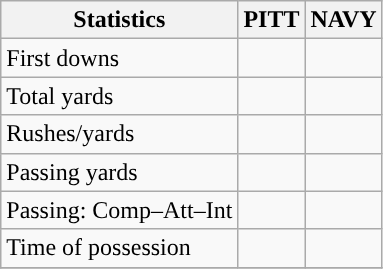<table class="wikitable" style="float: left;">
<tr>
<th>Statistics</th>
<th>PITT</th>
<th>NAVY</th>
</tr>
<tr>
<td>First downs</td>
<td></td>
<td></td>
</tr>
<tr>
<td>Total yards</td>
<td></td>
<td></td>
</tr>
<tr>
<td>Rushes/yards</td>
<td></td>
<td></td>
</tr>
<tr>
<td>Passing yards</td>
<td></td>
<td></td>
</tr>
<tr>
<td>Passing: Comp–Att–Int</td>
<td></td>
<td></td>
</tr>
<tr>
<td>Time of possession</td>
<td></td>
<td></td>
</tr>
<tr>
</tr>
</table>
